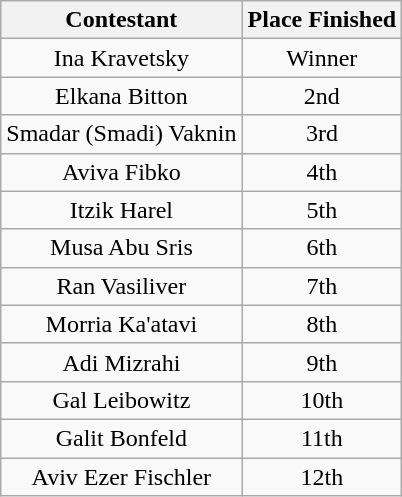<table class="wikitable" style="text-align:center">
<tr>
<th>Contestant</th>
<th>Place Finished</th>
</tr>
<tr>
<td>Ina Kravetsky</td>
<td>Winner</td>
</tr>
<tr>
<td>Elkana Bitton</td>
<td>2nd</td>
</tr>
<tr>
<td>Smadar (Smadi) Vaknin</td>
<td>3rd</td>
</tr>
<tr>
<td>Aviva Fibko</td>
<td>4th</td>
</tr>
<tr>
<td>Itzik Harel</td>
<td>5th</td>
</tr>
<tr>
<td>Musa Abu Sris</td>
<td>6th</td>
</tr>
<tr>
<td>Ran Vasiliver</td>
<td>7th</td>
</tr>
<tr>
<td>Morria Ka'atavi</td>
<td>8th</td>
</tr>
<tr>
<td>Adi Mizrahi</td>
<td>9th</td>
</tr>
<tr>
<td>Gal Leibowitz</td>
<td>10th</td>
</tr>
<tr>
<td>Galit Bonfeld</td>
<td>11th</td>
</tr>
<tr>
<td>Aviv Ezer Fischler</td>
<td>12th</td>
</tr>
</table>
